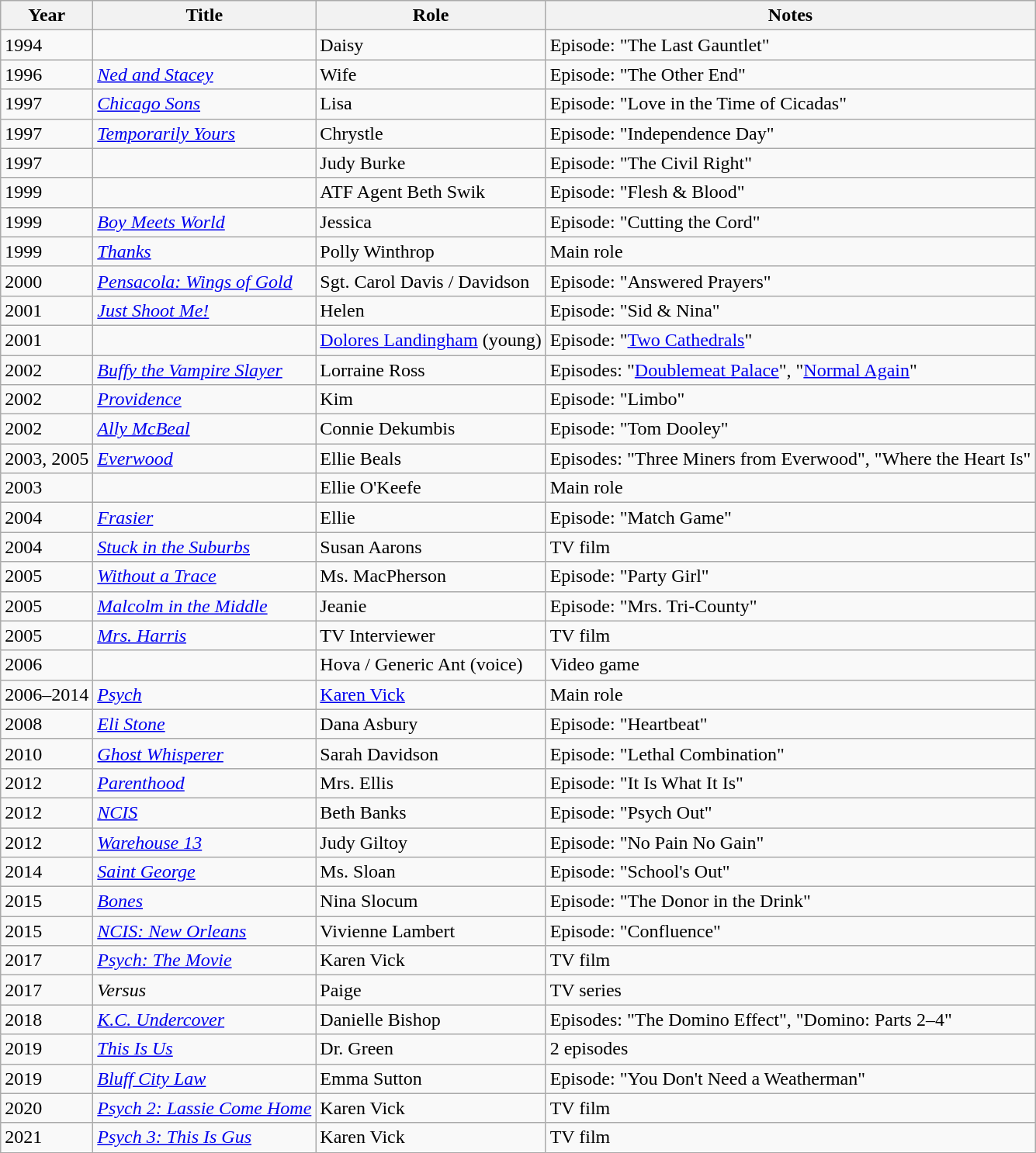<table class="wikitable sortable">
<tr>
<th>Year</th>
<th>Title</th>
<th>Role</th>
<th class ="unsortable">Notes</th>
</tr>
<tr>
<td>1994</td>
<td><em></em></td>
<td>Daisy</td>
<td>Episode: "The Last Gauntlet"</td>
</tr>
<tr>
<td>1996</td>
<td><em><a href='#'>Ned and Stacey</a></em></td>
<td>Wife</td>
<td>Episode: "The Other End"</td>
</tr>
<tr>
<td>1997</td>
<td><em><a href='#'>Chicago Sons</a></em></td>
<td>Lisa</td>
<td>Episode: "Love in the Time of Cicadas"</td>
</tr>
<tr>
<td>1997</td>
<td><em><a href='#'>Temporarily Yours</a></em></td>
<td>Chrystle</td>
<td>Episode: "Independence Day"</td>
</tr>
<tr>
<td>1997</td>
<td><em></em></td>
<td>Judy Burke</td>
<td>Episode: "The Civil Right"</td>
</tr>
<tr>
<td>1999</td>
<td><em></em></td>
<td>ATF Agent Beth Swik</td>
<td>Episode: "Flesh & Blood"</td>
</tr>
<tr>
<td>1999</td>
<td><em><a href='#'>Boy Meets World</a></em></td>
<td>Jessica</td>
<td>Episode: "Cutting the Cord"</td>
</tr>
<tr>
<td>1999</td>
<td><em><a href='#'>Thanks</a></em></td>
<td>Polly Winthrop</td>
<td>Main role</td>
</tr>
<tr>
<td>2000</td>
<td><em><a href='#'>Pensacola: Wings of Gold</a></em></td>
<td>Sgt. Carol Davis / Davidson</td>
<td>Episode: "Answered Prayers"</td>
</tr>
<tr>
<td>2001</td>
<td><em><a href='#'>Just Shoot Me!</a></em></td>
<td>Helen</td>
<td>Episode: "Sid & Nina"</td>
</tr>
<tr>
<td>2001</td>
<td><em></em></td>
<td><a href='#'>Dolores Landingham</a> (young)</td>
<td>Episode: "<a href='#'>Two Cathedrals</a>"</td>
</tr>
<tr>
<td>2002</td>
<td><em><a href='#'>Buffy the Vampire Slayer</a></em></td>
<td>Lorraine Ross</td>
<td>Episodes: "<a href='#'>Doublemeat Palace</a>", "<a href='#'>Normal Again</a>"</td>
</tr>
<tr>
<td>2002</td>
<td><em><a href='#'>Providence</a></em></td>
<td>Kim</td>
<td>Episode: "Limbo"</td>
</tr>
<tr>
<td>2002</td>
<td><em><a href='#'>Ally McBeal</a></em></td>
<td>Connie Dekumbis</td>
<td>Episode: "Tom Dooley"</td>
</tr>
<tr>
<td>2003, 2005</td>
<td><em><a href='#'>Everwood</a></em></td>
<td>Ellie Beals</td>
<td>Episodes: "Three Miners from Everwood", "Where the Heart Is"</td>
</tr>
<tr>
<td>2003</td>
<td><em></em></td>
<td>Ellie O'Keefe</td>
<td>Main role</td>
</tr>
<tr>
<td>2004</td>
<td><em><a href='#'>Frasier</a></em></td>
<td>Ellie</td>
<td>Episode: "Match Game"</td>
</tr>
<tr>
<td>2004</td>
<td><em><a href='#'>Stuck in the Suburbs</a></em></td>
<td>Susan Aarons</td>
<td>TV film</td>
</tr>
<tr>
<td>2005</td>
<td><em><a href='#'>Without a Trace</a></em></td>
<td>Ms. MacPherson</td>
<td>Episode: "Party Girl"</td>
</tr>
<tr>
<td>2005</td>
<td><em><a href='#'>Malcolm in the Middle</a></em></td>
<td>Jeanie</td>
<td>Episode: "Mrs. Tri-County"</td>
</tr>
<tr>
<td>2005</td>
<td><em><a href='#'>Mrs. Harris</a></em></td>
<td>TV Interviewer</td>
<td>TV film</td>
</tr>
<tr>
<td>2006</td>
<td><em></em></td>
<td>Hova / Generic Ant (voice)</td>
<td>Video game</td>
</tr>
<tr>
<td>2006–2014</td>
<td><em><a href='#'>Psych</a></em></td>
<td><a href='#'>Karen Vick</a></td>
<td>Main role</td>
</tr>
<tr>
<td>2008</td>
<td><em><a href='#'>Eli Stone</a></em></td>
<td>Dana Asbury</td>
<td>Episode: "Heartbeat"</td>
</tr>
<tr>
<td>2010</td>
<td><em><a href='#'>Ghost Whisperer</a></em></td>
<td>Sarah Davidson</td>
<td>Episode: "Lethal Combination"</td>
</tr>
<tr>
<td>2012</td>
<td><em><a href='#'>Parenthood</a></em></td>
<td>Mrs. Ellis</td>
<td>Episode: "It Is What It Is"</td>
</tr>
<tr>
<td>2012</td>
<td><em><a href='#'>NCIS</a></em></td>
<td>Beth Banks</td>
<td>Episode: "Psych Out"</td>
</tr>
<tr>
<td>2012</td>
<td><em><a href='#'>Warehouse 13</a></em></td>
<td>Judy Giltoy</td>
<td>Episode: "No Pain No Gain"</td>
</tr>
<tr>
<td>2014</td>
<td><em><a href='#'>Saint George</a></em></td>
<td>Ms. Sloan</td>
<td>Episode: "School's Out"</td>
</tr>
<tr>
<td>2015</td>
<td><em><a href='#'>Bones</a></em></td>
<td>Nina Slocum</td>
<td>Episode: "The Donor in the Drink"</td>
</tr>
<tr>
<td>2015</td>
<td><em><a href='#'>NCIS: New Orleans</a></em></td>
<td>Vivienne Lambert</td>
<td>Episode: "Confluence"</td>
</tr>
<tr>
<td>2017</td>
<td><em><a href='#'>Psych: The Movie</a></em></td>
<td>Karen Vick</td>
<td>TV film</td>
</tr>
<tr>
<td>2017</td>
<td><em>Versus</em></td>
<td>Paige</td>
<td>TV series</td>
</tr>
<tr>
<td>2018</td>
<td><em><a href='#'>K.C. Undercover</a></em></td>
<td>Danielle Bishop</td>
<td>Episodes: "The Domino Effect", "Domino: Parts 2–4"</td>
</tr>
<tr>
<td>2019</td>
<td><em><a href='#'>This Is Us</a></em></td>
<td>Dr. Green</td>
<td>2 episodes</td>
</tr>
<tr>
<td>2019</td>
<td><em><a href='#'>Bluff City Law</a></em></td>
<td>Emma Sutton</td>
<td>Episode: "You Don't Need a Weatherman"</td>
</tr>
<tr>
<td>2020</td>
<td><em><a href='#'>Psych 2: Lassie Come Home</a></em></td>
<td>Karen Vick</td>
<td>TV film</td>
</tr>
<tr>
<td>2021</td>
<td><em><a href='#'>Psych 3: This Is Gus</a></em></td>
<td>Karen Vick</td>
<td>TV film</td>
</tr>
</table>
